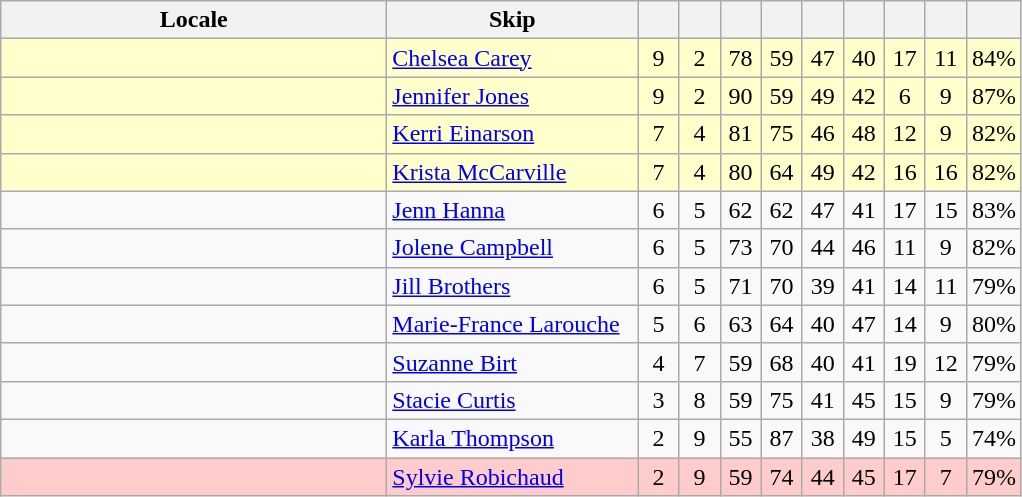<table class=wikitable style="text-align: center;">
<tr>
<th width=250>Locale</th>
<th width=160>Skip</th>
<th width=20></th>
<th width=20></th>
<th width=20></th>
<th width=20></th>
<th width=20></th>
<th width=20></th>
<th width=20></th>
<th width=20></th>
<th width=20></th>
</tr>
<tr style="background:#ffc">
<td style="text-align: left;"></td>
<td style="text-align: left;"><a href='#'>Chelsea Carey</a></td>
<td>9</td>
<td>2</td>
<td>78</td>
<td>59</td>
<td>47</td>
<td>40</td>
<td>17</td>
<td>11</td>
<td>84%</td>
</tr>
<tr style="background:#ffc">
<td style="text-align: left;"></td>
<td style="text-align: left;"><a href='#'>Jennifer Jones</a></td>
<td>9</td>
<td>2</td>
<td>90</td>
<td>59</td>
<td>49</td>
<td>42</td>
<td>6</td>
<td>9</td>
<td>87%</td>
</tr>
<tr style="background:#ffc">
<td style="text-align: left;"></td>
<td style="text-align: left;"><a href='#'>Kerri Einarson</a></td>
<td>7</td>
<td>4</td>
<td>81</td>
<td>75</td>
<td>46</td>
<td>48</td>
<td>12</td>
<td>9</td>
<td>82%</td>
</tr>
<tr style="background:#ffc">
<td style="text-align: left;"></td>
<td style="text-align: left;"><a href='#'>Krista McCarville</a></td>
<td>7</td>
<td>4</td>
<td>80</td>
<td>64</td>
<td>49</td>
<td>42</td>
<td>16</td>
<td>16</td>
<td>82%</td>
</tr>
<tr>
<td style="text-align: left;"></td>
<td style="text-align: left;"><a href='#'>Jenn Hanna</a></td>
<td>6</td>
<td>5</td>
<td>62</td>
<td>62</td>
<td>47</td>
<td>41</td>
<td>17</td>
<td>15</td>
<td>83%</td>
</tr>
<tr>
<td style="text-align: left;"></td>
<td style="text-align: left;"><a href='#'>Jolene Campbell</a></td>
<td>6</td>
<td>5</td>
<td>73</td>
<td>70</td>
<td>44</td>
<td>46</td>
<td>11</td>
<td>9</td>
<td>82%</td>
</tr>
<tr>
<td style="text-align: left;"></td>
<td style="text-align: left;"><a href='#'>Jill Brothers</a></td>
<td>6</td>
<td>5</td>
<td>71</td>
<td>70</td>
<td>39</td>
<td>41</td>
<td>14</td>
<td>11</td>
<td>79%</td>
</tr>
<tr>
<td style="text-align: left;"></td>
<td style="text-align: left;"><a href='#'>Marie-France Larouche</a></td>
<td>5</td>
<td>6</td>
<td>63</td>
<td>64</td>
<td>40</td>
<td>47</td>
<td>14</td>
<td>9</td>
<td>80%</td>
</tr>
<tr>
<td style="text-align: left;"></td>
<td style="text-align: left;"><a href='#'>Suzanne Birt</a></td>
<td>4</td>
<td>7</td>
<td>59</td>
<td>68</td>
<td>40</td>
<td>41</td>
<td>19</td>
<td>12</td>
<td>79%</td>
</tr>
<tr>
<td style="text-align: left;"></td>
<td style="text-align: left;"><a href='#'>Stacie Curtis</a></td>
<td>3</td>
<td>8</td>
<td>59</td>
<td>75</td>
<td>41</td>
<td>45</td>
<td>15</td>
<td>9</td>
<td>79%</td>
</tr>
<tr>
<td style="text-align: left;"></td>
<td style="text-align: left;"><a href='#'>Karla Thompson</a></td>
<td>2</td>
<td>9</td>
<td>55</td>
<td>87</td>
<td>38</td>
<td>49</td>
<td>15</td>
<td>5</td>
<td>74%</td>
</tr>
<tr style="background:#fcc">
<td style="text-align: left;"></td>
<td style="text-align: left;"><a href='#'>Sylvie Robichaud</a></td>
<td>2</td>
<td>9</td>
<td>59</td>
<td>74</td>
<td>44</td>
<td>45</td>
<td>17</td>
<td>7</td>
<td>79%</td>
</tr>
</table>
